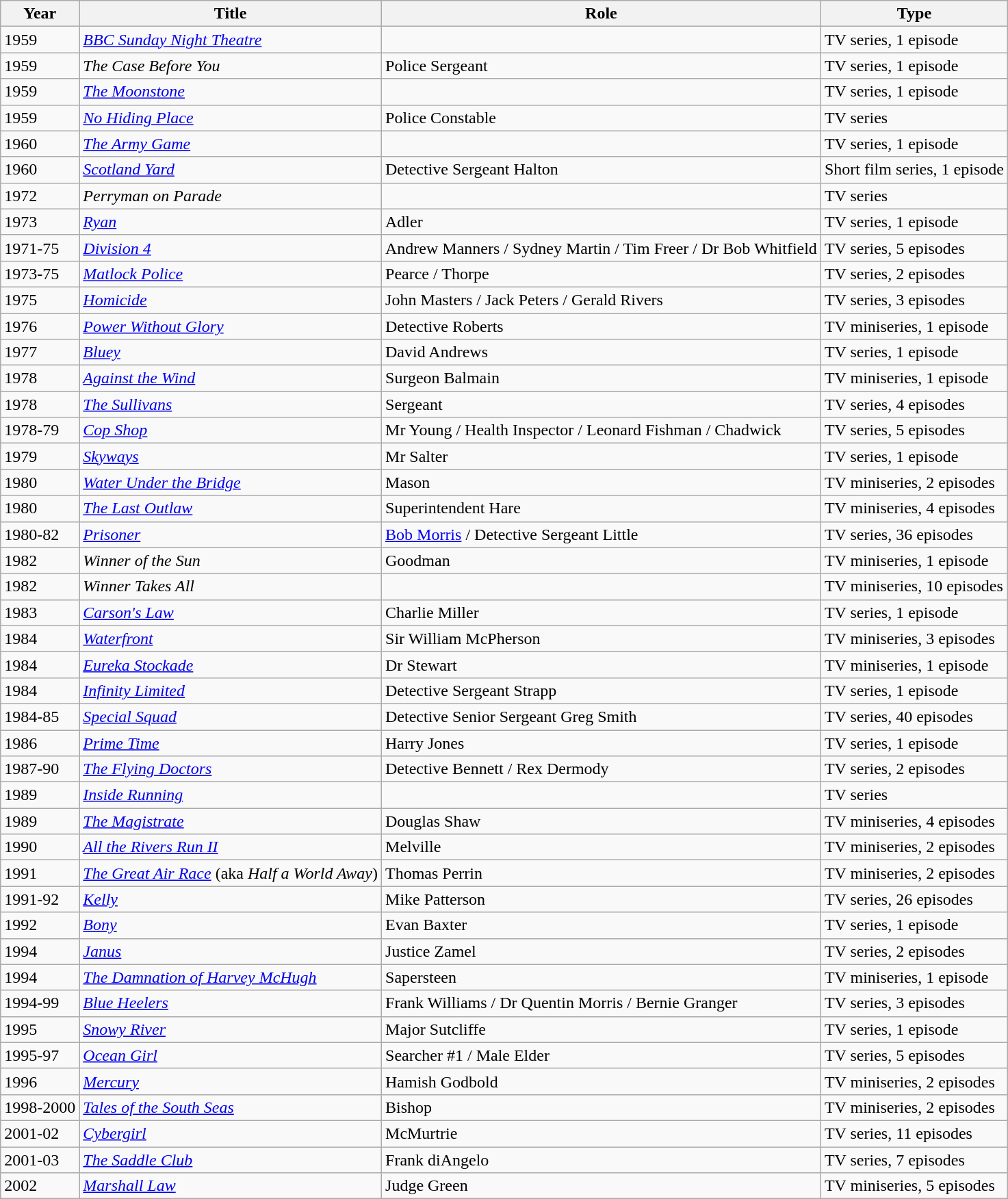<table class="wikitable">
<tr>
<th>Year</th>
<th>Title</th>
<th>Role</th>
<th>Type</th>
</tr>
<tr>
<td>1959</td>
<td><em><a href='#'>BBC Sunday Night Theatre</a></em></td>
<td></td>
<td>TV series, 1 episode</td>
</tr>
<tr>
<td>1959</td>
<td><em>The Case Before You</em></td>
<td>Police Sergeant</td>
<td>TV series, 1 episode</td>
</tr>
<tr>
<td>1959</td>
<td><em><a href='#'>The Moonstone</a></em></td>
<td></td>
<td>TV series, 1 episode</td>
</tr>
<tr>
<td>1959</td>
<td><em><a href='#'>No Hiding Place</a></em></td>
<td>Police Constable</td>
<td>TV series</td>
</tr>
<tr>
<td>1960</td>
<td><em><a href='#'>The Army Game</a></em></td>
<td></td>
<td>TV series, 1 episode</td>
</tr>
<tr>
<td>1960</td>
<td><em><a href='#'>Scotland Yard</a></em></td>
<td>Detective Sergeant Halton</td>
<td>Short film series, 1 episode</td>
</tr>
<tr>
<td>1972</td>
<td><em>Perryman on Parade</em></td>
<td></td>
<td>TV series</td>
</tr>
<tr>
<td>1973</td>
<td><em><a href='#'>Ryan</a></em></td>
<td>Adler</td>
<td>TV series, 1 episode</td>
</tr>
<tr>
<td>1971-75</td>
<td><em><a href='#'>Division 4</a></em></td>
<td>Andrew Manners / Sydney Martin / Tim Freer / Dr Bob Whitfield</td>
<td>TV series, 5 episodes</td>
</tr>
<tr>
<td>1973-75</td>
<td><em><a href='#'>Matlock Police</a></em></td>
<td>Pearce / Thorpe</td>
<td>TV series, 2 episodes</td>
</tr>
<tr>
<td>1975</td>
<td><em><a href='#'>Homicide</a></em></td>
<td>John Masters / Jack Peters / Gerald Rivers</td>
<td>TV series, 3 episodes</td>
</tr>
<tr>
<td>1976</td>
<td><em><a href='#'>Power Without Glory</a></em></td>
<td>Detective Roberts</td>
<td>TV miniseries, 1 episode</td>
</tr>
<tr>
<td>1977</td>
<td><em><a href='#'>Bluey</a></em></td>
<td>David Andrews</td>
<td>TV series, 1 episode</td>
</tr>
<tr>
<td>1978</td>
<td><em><a href='#'>Against the Wind</a></em></td>
<td>Surgeon Balmain</td>
<td>TV miniseries, 1 episode</td>
</tr>
<tr>
<td>1978</td>
<td><em><a href='#'>The Sullivans</a></em></td>
<td>Sergeant</td>
<td>TV series, 4 episodes</td>
</tr>
<tr>
<td>1978-79</td>
<td><em><a href='#'>Cop Shop</a></em></td>
<td>Mr Young / Health Inspector / Leonard Fishman / Chadwick</td>
<td>TV series, 5 episodes</td>
</tr>
<tr>
<td>1979</td>
<td><em><a href='#'>Skyways</a></em></td>
<td>Mr Salter</td>
<td>TV series, 1 episode</td>
</tr>
<tr>
<td>1980</td>
<td><em><a href='#'>Water Under the Bridge</a></em></td>
<td>Mason</td>
<td>TV miniseries, 2 episodes</td>
</tr>
<tr>
<td>1980</td>
<td><em><a href='#'>The Last Outlaw</a></em></td>
<td>Superintendent Hare</td>
<td>TV miniseries, 4 episodes</td>
</tr>
<tr>
<td>1980-82</td>
<td><em><a href='#'>Prisoner</a></em></td>
<td><a href='#'>Bob Morris</a> / Detective Sergeant Little</td>
<td>TV series, 36 episodes</td>
</tr>
<tr>
<td>1982</td>
<td><em>Winner of the Sun</em></td>
<td>Goodman</td>
<td>TV miniseries, 1 episode</td>
</tr>
<tr>
<td>1982</td>
<td><em>Winner Takes All</em></td>
<td></td>
<td>TV miniseries, 10 episodes</td>
</tr>
<tr>
<td>1983</td>
<td><em><a href='#'>Carson's Law</a></em></td>
<td>Charlie Miller</td>
<td>TV series, 1 episode</td>
</tr>
<tr>
<td>1984</td>
<td><em><a href='#'>Waterfront</a></em></td>
<td>Sir William McPherson</td>
<td>TV miniseries, 3 episodes</td>
</tr>
<tr>
<td>1984</td>
<td><em><a href='#'>Eureka Stockade</a></em></td>
<td>Dr Stewart</td>
<td>TV miniseries, 1 episode</td>
</tr>
<tr>
<td>1984</td>
<td><em><a href='#'>Infinity Limited</a></em></td>
<td>Detective Sergeant Strapp</td>
<td>TV series, 1 episode</td>
</tr>
<tr>
<td>1984-85</td>
<td><em><a href='#'>Special Squad</a></em></td>
<td>Detective Senior Sergeant Greg Smith</td>
<td>TV series, 40 episodes</td>
</tr>
<tr>
<td>1986</td>
<td><em><a href='#'>Prime Time</a></em></td>
<td>Harry Jones</td>
<td>TV series, 1 episode</td>
</tr>
<tr>
<td>1987-90</td>
<td><em><a href='#'>The Flying Doctors</a></em></td>
<td>Detective Bennett / Rex Dermody</td>
<td>TV series, 2 episodes</td>
</tr>
<tr>
<td>1989</td>
<td><em><a href='#'>Inside Running</a></em></td>
<td></td>
<td>TV series</td>
</tr>
<tr>
<td>1989</td>
<td><em><a href='#'>The Magistrate</a></em></td>
<td>Douglas Shaw</td>
<td>TV miniseries, 4 episodes</td>
</tr>
<tr>
<td>1990</td>
<td><em><a href='#'>All the Rivers Run II</a></em></td>
<td>Melville</td>
<td>TV miniseries, 2 episodes</td>
</tr>
<tr>
<td>1991</td>
<td><em><a href='#'>The Great Air Race</a> </em>(aka <em>Half a World Away</em>)</td>
<td>Thomas Perrin</td>
<td>TV miniseries, 2 episodes</td>
</tr>
<tr>
<td>1991-92</td>
<td><em><a href='#'>Kelly</a></em></td>
<td>Mike Patterson</td>
<td>TV series, 26 episodes</td>
</tr>
<tr>
<td>1992</td>
<td><em><a href='#'>Bony</a></em></td>
<td>Evan Baxter</td>
<td>TV series, 1 episode</td>
</tr>
<tr>
<td>1994</td>
<td><em><a href='#'>Janus</a></em></td>
<td>Justice Zamel</td>
<td>TV series, 2 episodes</td>
</tr>
<tr>
<td>1994</td>
<td><em><a href='#'>The Damnation of Harvey McHugh</a></em></td>
<td>Sapersteen</td>
<td>TV miniseries, 1 episode</td>
</tr>
<tr>
<td>1994-99</td>
<td><em><a href='#'>Blue Heelers</a></em></td>
<td>Frank Williams / Dr Quentin Morris / Bernie Granger</td>
<td>TV series, 3 episodes</td>
</tr>
<tr>
<td>1995</td>
<td><em> <a href='#'>Snowy River</a></em></td>
<td>Major Sutcliffe</td>
<td>TV series, 1 episode</td>
</tr>
<tr>
<td>1995-97</td>
<td><em><a href='#'>Ocean Girl</a></em></td>
<td>Searcher #1 / Male Elder</td>
<td>TV series, 5 episodes</td>
</tr>
<tr>
<td>1996</td>
<td><em><a href='#'>Mercury</a></em></td>
<td>Hamish Godbold</td>
<td>TV miniseries, 2 episodes</td>
</tr>
<tr>
<td>1998-2000</td>
<td><em><a href='#'>Tales of the South Seas</a></em></td>
<td>Bishop</td>
<td>TV miniseries, 2 episodes</td>
</tr>
<tr>
<td>2001-02</td>
<td><em><a href='#'>Cybergirl</a></em></td>
<td>McMurtrie</td>
<td>TV series, 11 episodes</td>
</tr>
<tr>
<td>2001-03</td>
<td><em><a href='#'>The Saddle Club</a></em></td>
<td>Frank diAngelo</td>
<td>TV series, 7 episodes</td>
</tr>
<tr>
<td>2002</td>
<td><em><a href='#'>Marshall Law</a></em></td>
<td>Judge Green</td>
<td>TV miniseries, 5 episodes</td>
</tr>
</table>
